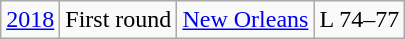<table class="wikitable">
<tr align="center">
<td><a href='#'>2018</a></td>
<td>First round</td>
<td><a href='#'>New Orleans</a></td>
<td>L 74–77</td>
</tr>
</table>
